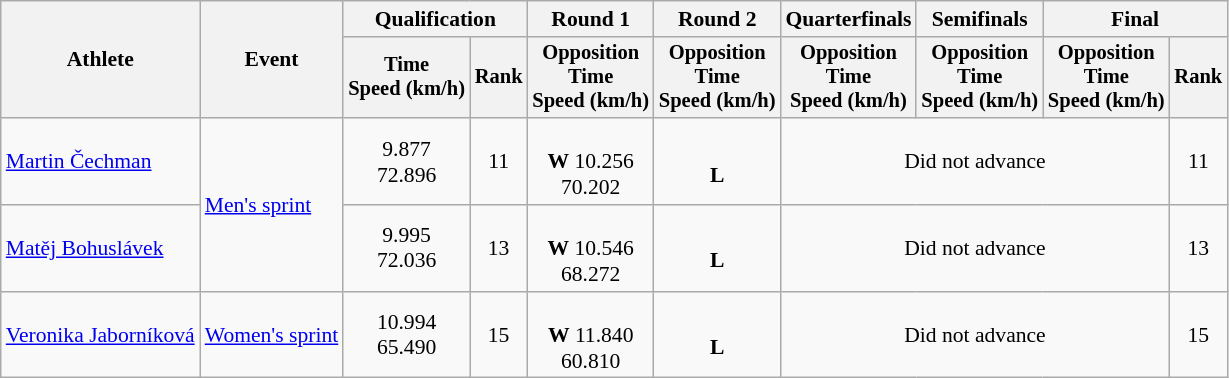<table class="wikitable" style="font-size:90%">
<tr>
<th rowspan=2>Athlete</th>
<th rowspan=2>Event</th>
<th colspan=2>Qualification</th>
<th>Round 1</th>
<th>Round 2</th>
<th>Quarterfinals</th>
<th>Semifinals</th>
<th colspan=2>Final</th>
</tr>
<tr style="font-size:95%">
<th>Time<br>Speed (km/h)</th>
<th>Rank</th>
<th>Opposition<br>Time<br>Speed (km/h)</th>
<th>Opposition<br>Time<br>Speed (km/h)</th>
<th>Opposition<br>Time<br>Speed (km/h)</th>
<th>Opposition<br>Time<br>Speed (km/h)</th>
<th>Opposition<br>Time<br>Speed (km/h)</th>
<th>Rank</th>
</tr>
<tr align=center>
<td align=left><a href='#'>Martin Čechman</a></td>
<td align=left rowspan=2><a href='#'>Men's sprint</a></td>
<td>9.877<br>72.896</td>
<td>11</td>
<td><br><strong>W</strong> 10.256<br>70.202</td>
<td><br><strong>L</strong></td>
<td colspan=3>Did not advance</td>
<td>11</td>
</tr>
<tr align=center>
<td align=left><a href='#'>Matěj Bohuslávek</a></td>
<td>9.995<br>72.036</td>
<td>13</td>
<td><br><strong>W</strong> 10.546<br>68.272</td>
<td><br><strong>L</strong></td>
<td colspan=3>Did not advance</td>
<td>13</td>
</tr>
<tr align=center>
<td align=left><a href='#'>Veronika Jaborníková</a></td>
<td align=left><a href='#'>Women's sprint</a></td>
<td>10.994<br>65.490</td>
<td>15</td>
<td><br><strong>W</strong> 11.840<br>60.810</td>
<td><br><strong>L</strong></td>
<td colspan=3>Did not advance</td>
<td>15</td>
</tr>
</table>
